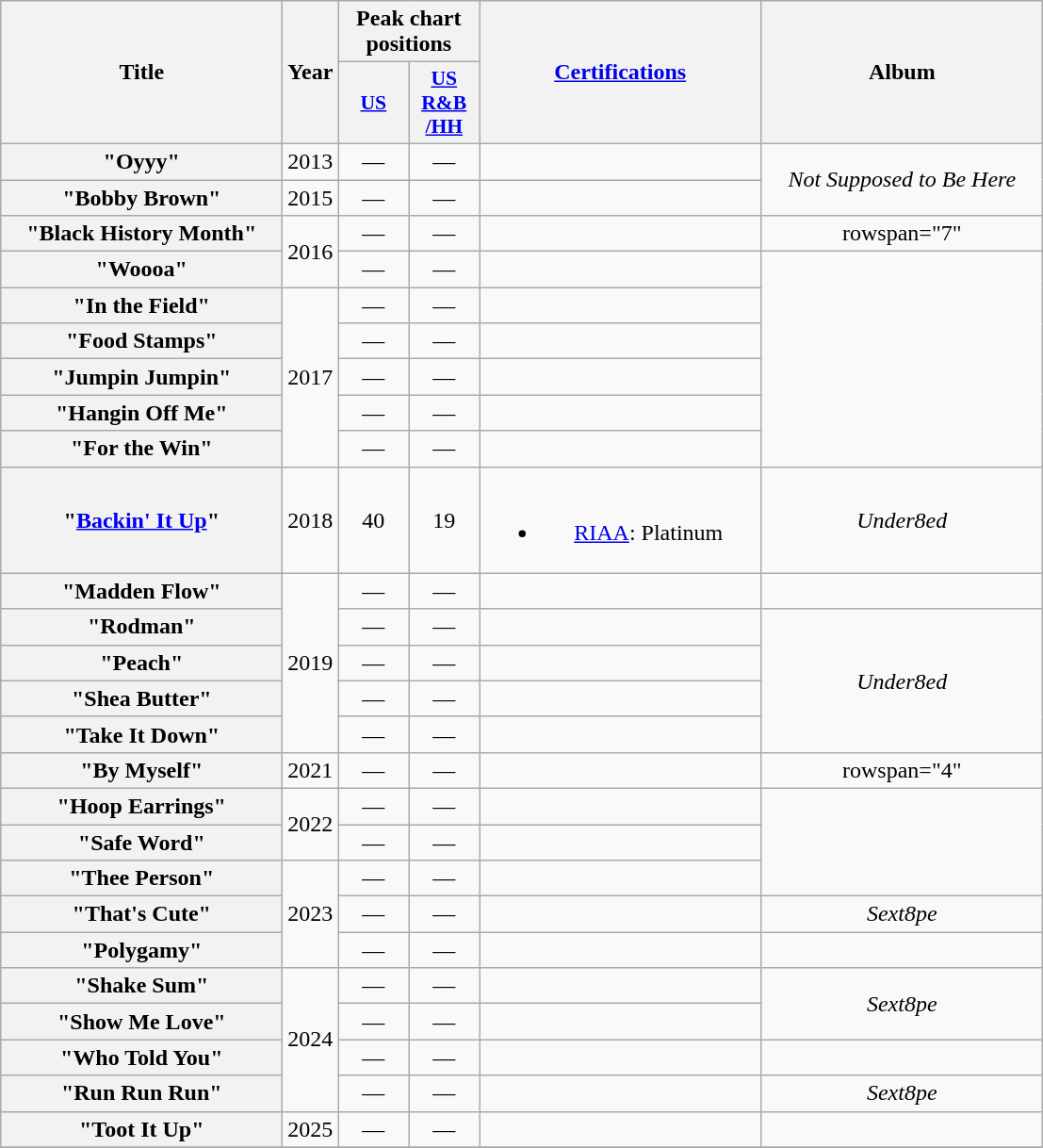<table class="wikitable plainrowheaders" style="text-align:center;">
<tr>
<th scope="col" rowspan="2" style="width:12em;">Title</th>
<th scope="col" rowspan="2" style="width:1em;">Year</th>
<th scope="col" colspan="2">Peak chart positions</th>
<th rowspan="2" scope="col" style="width:12em;"><a href='#'>Certifications</a></th>
<th scope="col" rowspan="2" style="width:12em;">Album</th>
</tr>
<tr>
<th scope="col" style="width:3em;font-size:90%;"><a href='#'>US</a><br></th>
<th scope="col" style="width:3em;font-size:90%;"><a href='#'>US<br>R&B<br>/HH</a><br></th>
</tr>
<tr>
<th scope="row">"Oyyy"</th>
<td>2013</td>
<td>—</td>
<td>—</td>
<td></td>
<td rowspan="2"><em>Not Supposed to Be Here</em></td>
</tr>
<tr>
<th scope="row">"Bobby Brown"</th>
<td>2015</td>
<td>—</td>
<td>—</td>
<td></td>
</tr>
<tr>
<th scope="row">"Black History Month"</th>
<td rowspan="2">2016</td>
<td>—</td>
<td>—</td>
<td></td>
<td>rowspan="7" </td>
</tr>
<tr>
<th scope="row">"Woooa"</th>
<td>—</td>
<td>—</td>
<td></td>
</tr>
<tr>
<th scope="row">"In the Field"</th>
<td rowspan="5">2017</td>
<td>—</td>
<td>—</td>
<td></td>
</tr>
<tr>
<th scope="row">"Food Stamps"</th>
<td>—</td>
<td>—</td>
<td></td>
</tr>
<tr>
<th scope="row">"Jumpin Jumpin"</th>
<td>—</td>
<td>—</td>
<td></td>
</tr>
<tr>
<th scope="row">"Hangin Off Me"</th>
<td>—</td>
<td>—</td>
<td></td>
</tr>
<tr>
<th scope="row">"For the Win"</th>
<td>—</td>
<td>—</td>
<td></td>
</tr>
<tr>
<th scope="row">"<a href='#'>Backin' It Up</a>"<br></th>
<td>2018</td>
<td>40</td>
<td>19</td>
<td><br><ul><li><a href='#'>RIAA</a>: Platinum</li></ul></td>
<td><em>Under8ed</em></td>
</tr>
<tr>
<th scope="row">"Madden Flow"</th>
<td rowspan="5">2019</td>
<td>—</td>
<td>—</td>
<td></td>
<td></td>
</tr>
<tr>
<th scope="row">"Rodman"</th>
<td>—</td>
<td>—</td>
<td></td>
<td rowspan="4"><em>Under8ed</em></td>
</tr>
<tr>
<th scope="row">"Peach"<br></th>
<td>—</td>
<td>—</td>
<td></td>
</tr>
<tr>
<th scope="row">"Shea Butter"</th>
<td>—</td>
<td>—</td>
<td></td>
</tr>
<tr>
<th scope="row">"Take It Down"<br></th>
<td>—</td>
<td>—</td>
<td></td>
</tr>
<tr>
<th scope="row">"By Myself"</th>
<td>2021</td>
<td>—</td>
<td>—</td>
<td></td>
<td>rowspan="4" </td>
</tr>
<tr>
<th scope="row">"Hoop Earrings"</th>
<td rowspan="2">2022</td>
<td>—</td>
<td>—</td>
<td></td>
</tr>
<tr>
<th scope="row">"Safe Word"<br></th>
<td>—</td>
<td>—</td>
<td></td>
</tr>
<tr>
<th scope="row">"Thee Person"</th>
<td rowspan="3">2023</td>
<td>—</td>
<td>—</td>
<td></td>
</tr>
<tr>
<th scope="row">"That's Cute"</th>
<td>—</td>
<td>—</td>
<td></td>
<td><em>Sext8pe</em></td>
</tr>
<tr>
<th scope="row">"Polygamy"</th>
<td>—</td>
<td>—</td>
<td></td>
<td></td>
</tr>
<tr>
<th scope="row">"Shake Sum"</th>
<td rowspan="4">2024</td>
<td>—</td>
<td>—</td>
<td></td>
<td rowspan="2"><em>Sext8pe</em></td>
</tr>
<tr>
<th scope="row">"Show Me Love"</th>
<td>—</td>
<td>—</td>
<td></td>
</tr>
<tr>
<th scope="row">"Who Told You"</th>
<td>—</td>
<td>—</td>
<td></td>
<td></td>
</tr>
<tr>
<th scope="row">"Run Run Run"</th>
<td>—</td>
<td>—</td>
<td></td>
<td><em>Sext8pe</em></td>
</tr>
<tr>
<th scope="row">"Toot It Up"<br></th>
<td>2025</td>
<td>—</td>
<td>—</td>
<td></td>
<td></td>
</tr>
<tr>
</tr>
</table>
